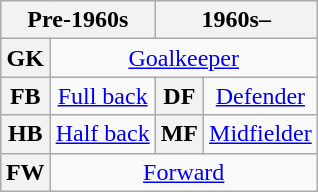<table class="wikitable plainrowheaders" style="text-align:center;margin-left:1em;float:right">
<tr>
<th colspan=2 scope=col>Pre-1960s</th>
<th colspan=2 scope=col>1960s–</th>
</tr>
<tr>
<th>GK</th>
<td colspan=3><a href='#'>Goalkeeper</a></td>
</tr>
<tr>
<th>FB</th>
<td><a href='#'>Full back</a></td>
<th>DF</th>
<td><a href='#'>Defender</a></td>
</tr>
<tr>
<th>HB</th>
<td><a href='#'>Half back</a></td>
<th>MF</th>
<td><a href='#'>Midfielder</a></td>
</tr>
<tr>
<th>FW</th>
<td colspan=3><a href='#'>Forward</a></td>
</tr>
</table>
